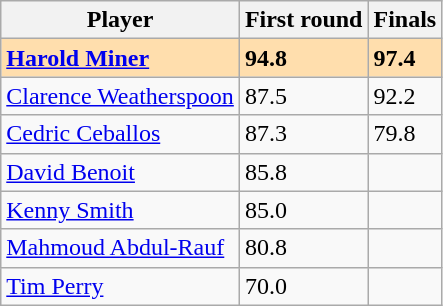<table class="wikitable">
<tr>
<th>Player</th>
<th>First round</th>
<th>Finals</th>
</tr>
<tr style="background: #ffdead;">
<td><strong><a href='#'>Harold Miner</a></strong> </td>
<td><strong>94.8</strong> </td>
<td><strong>97.4</strong> </td>
</tr>
<tr>
<td><a href='#'>Clarence Weatherspoon</a> </td>
<td>87.5 </td>
<td>92.2 </td>
</tr>
<tr>
<td><a href='#'>Cedric Ceballos</a> </td>
<td>87.3 </td>
<td>79.8 </td>
</tr>
<tr>
<td><a href='#'>David Benoit</a> </td>
<td>85.8 </td>
<td></td>
</tr>
<tr>
<td><a href='#'>Kenny Smith</a> </td>
<td>85.0 </td>
<td></td>
</tr>
<tr>
<td><a href='#'>Mahmoud Abdul-Rauf</a> </td>
<td>80.8 </td>
<td></td>
</tr>
<tr>
<td><a href='#'>Tim Perry</a> </td>
<td>70.0 </td>
<td></td>
</tr>
</table>
